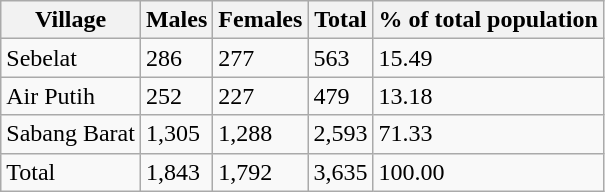<table class="wikitable sortable">
<tr>
<th>Village</th>
<th>Males</th>
<th>Females</th>
<th>Total</th>
<th>% of total population</th>
</tr>
<tr>
<td>Sebelat</td>
<td>286</td>
<td>277</td>
<td>563</td>
<td>15.49</td>
</tr>
<tr>
<td>Air Putih</td>
<td>252</td>
<td>227</td>
<td>479</td>
<td>13.18</td>
</tr>
<tr>
<td>Sabang Barat</td>
<td>1,305</td>
<td>1,288</td>
<td>2,593</td>
<td>71.33</td>
</tr>
<tr>
<td>Total</td>
<td>1,843</td>
<td>1,792</td>
<td>3,635</td>
<td>100.00</td>
</tr>
</table>
